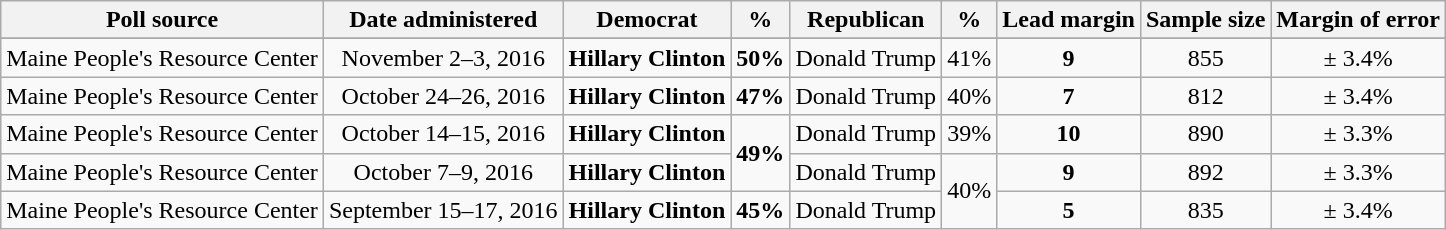<table class="wikitable" style="text-align:center;">
<tr valign=bottom>
<th>Poll source</th>
<th>Date administered</th>
<th>Democrat</th>
<th>%</th>
<th>Republican</th>
<th>%</th>
<th>Lead margin</th>
<th>Sample size</th>
<th>Margin of error</th>
</tr>
<tr style="font-size:85%">
</tr>
<tr>
<td>Maine People's Resource Center</td>
<td>November 2–3, 2016</td>
<td><strong>Hillary Clinton</strong></td>
<td><strong>50%</strong></td>
<td>Donald Trump</td>
<td>41%</td>
<td><strong>9</strong></td>
<td>855</td>
<td>± 3.4%</td>
</tr>
<tr>
<td>Maine People's Resource Center</td>
<td>October 24–26, 2016</td>
<td><strong>Hillary Clinton</strong></td>
<td><strong>47%</strong></td>
<td>Donald Trump</td>
<td>40%</td>
<td><strong>7</strong></td>
<td>812</td>
<td>± 3.4%</td>
</tr>
<tr>
<td>Maine People's Resource Center</td>
<td>October 14–15, 2016</td>
<td><strong>Hillary Clinton</strong></td>
<td rowspan="2" ><strong>49%</strong></td>
<td>Donald Trump</td>
<td>39%</td>
<td><strong>10</strong></td>
<td>890</td>
<td>± 3.3%</td>
</tr>
<tr>
<td>Maine People's Resource Center</td>
<td>October 7–9, 2016</td>
<td><strong>Hillary Clinton</strong></td>
<td>Donald Trump</td>
<td rowspan="2">40%</td>
<td><strong>9</strong></td>
<td>892</td>
<td>± 3.3%</td>
</tr>
<tr>
<td>Maine People's Resource Center</td>
<td>September 15–17, 2016</td>
<td><strong>Hillary Clinton</strong></td>
<td><strong>45%</strong></td>
<td>Donald Trump</td>
<td><strong>5</strong></td>
<td>835</td>
<td>± 3.4%</td>
</tr>
</table>
